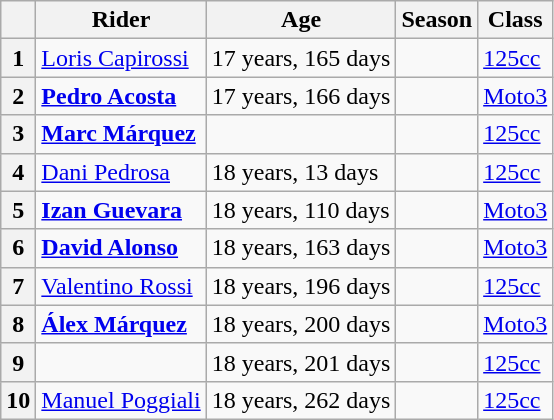<table class="wikitable">
<tr>
<th></th>
<th>Rider</th>
<th>Age</th>
<th>Season</th>
<th>Class</th>
</tr>
<tr>
<th>1</th>
<td> <a href='#'>Loris Capirossi</a></td>
<td>17 years, 165 days</td>
<td></td>
<td><a href='#'>125cc</a></td>
</tr>
<tr>
<th>2</th>
<td> <strong><a href='#'>Pedro Acosta</a></strong></td>
<td>17 years, 166 days</td>
<td></td>
<td><a href='#'>Moto3</a></td>
</tr>
<tr>
<th>3</th>
<td> <strong><a href='#'>Marc Márquez</a></strong></td>
<td></td>
<td></td>
<td><a href='#'>125cc</a></td>
</tr>
<tr>
<th>4</th>
<td> <a href='#'>Dani Pedrosa</a></td>
<td>18 years, 13 days</td>
<td></td>
<td><a href='#'>125cc</a></td>
</tr>
<tr>
<th>5</th>
<td> <strong><a href='#'>Izan Guevara</a></strong></td>
<td>18 years, 110 days</td>
<td></td>
<td><a href='#'>Moto3</a></td>
</tr>
<tr>
<th>6</th>
<td> <strong><a href='#'>David Alonso</a></strong></td>
<td>18 years, 163 days</td>
<td></td>
<td><a href='#'>Moto3</a></td>
</tr>
<tr>
<th>7</th>
<td> <a href='#'>Valentino Rossi</a></td>
<td>18 years, 196 days</td>
<td></td>
<td><a href='#'>125cc</a></td>
</tr>
<tr>
<th>8</th>
<td> <strong><a href='#'>Álex Márquez</a></strong></td>
<td>18 years, 200 days</td>
<td></td>
<td><a href='#'>Moto3</a></td>
</tr>
<tr>
<th>9</th>
<td></td>
<td>18 years, 201 days</td>
<td></td>
<td><a href='#'>125cc</a></td>
</tr>
<tr>
<th>10</th>
<td> <a href='#'>Manuel Poggiali</a></td>
<td>18 years, 262 days</td>
<td></td>
<td><a href='#'>125cc</a></td>
</tr>
</table>
